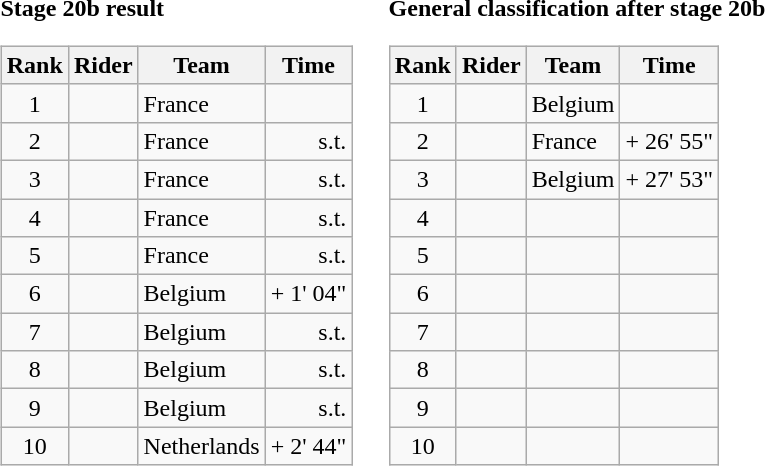<table>
<tr>
<td><strong>Stage 20b result</strong><br><table class="wikitable">
<tr>
<th scope="col">Rank</th>
<th scope="col">Rider</th>
<th scope="col">Team</th>
<th scope="col">Time</th>
</tr>
<tr>
<td style="text-align:center;">1</td>
<td></td>
<td>France</td>
<td style="text-align:right;"></td>
</tr>
<tr>
<td style="text-align:center;">2</td>
<td></td>
<td>France</td>
<td style="text-align:right;">s.t.</td>
</tr>
<tr>
<td style="text-align:center;">3</td>
<td></td>
<td>France</td>
<td style="text-align:right;">s.t.</td>
</tr>
<tr>
<td style="text-align:center;">4</td>
<td></td>
<td>France</td>
<td style="text-align:right;">s.t.</td>
</tr>
<tr>
<td style="text-align:center;">5</td>
<td></td>
<td>France</td>
<td style="text-align:right;">s.t.</td>
</tr>
<tr>
<td style="text-align:center;">6</td>
<td></td>
<td>Belgium</td>
<td style="text-align:right;">+ 1' 04"</td>
</tr>
<tr>
<td style="text-align:center;">7</td>
<td></td>
<td>Belgium</td>
<td style="text-align:right;">s.t.</td>
</tr>
<tr>
<td style="text-align:center;">8</td>
<td></td>
<td>Belgium</td>
<td style="text-align:right;">s.t.</td>
</tr>
<tr>
<td style="text-align:center;">9</td>
<td></td>
<td>Belgium</td>
<td style="text-align:right;">s.t.</td>
</tr>
<tr>
<td style="text-align:center;">10</td>
<td></td>
<td>Netherlands</td>
<td style="text-align:right;">+ 2' 44"</td>
</tr>
</table>
</td>
<td></td>
<td><strong>General classification after stage 20b</strong><br><table class="wikitable">
<tr>
<th scope="col">Rank</th>
<th scope="col">Rider</th>
<th scope="col">Team</th>
<th scope="col">Time</th>
</tr>
<tr>
<td style="text-align:center;">1</td>
<td></td>
<td>Belgium</td>
<td style="text-align:right;"></td>
</tr>
<tr>
<td style="text-align:center;">2</td>
<td></td>
<td>France</td>
<td style="text-align:right;">+ 26' 55"</td>
</tr>
<tr>
<td style="text-align:center;">3</td>
<td></td>
<td>Belgium</td>
<td style="text-align:right;">+ 27' 53"</td>
</tr>
<tr>
<td style="text-align:center;">4</td>
<td></td>
<td></td>
<td></td>
</tr>
<tr>
<td style="text-align:center;">5</td>
<td></td>
<td></td>
<td></td>
</tr>
<tr>
<td style="text-align:center;">6</td>
<td></td>
<td></td>
<td></td>
</tr>
<tr>
<td style="text-align:center;">7</td>
<td></td>
<td></td>
<td></td>
</tr>
<tr>
<td style="text-align:center;">8</td>
<td></td>
<td></td>
<td></td>
</tr>
<tr>
<td style="text-align:center;">9</td>
<td></td>
<td></td>
<td></td>
</tr>
<tr>
<td style="text-align:center;">10</td>
<td></td>
<td></td>
<td></td>
</tr>
</table>
</td>
</tr>
</table>
